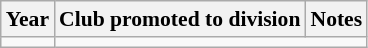<table class="wikitable sortable" style="font-size:90%">
<tr>
<th>Year</th>
<th>Club promoted to division</th>
<th>Notes</th>
</tr>
<tr>
<td></td>
</tr>
</table>
